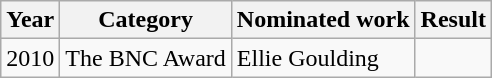<table class="wikitable">
<tr>
<th>Year</th>
<th>Category</th>
<th>Nominated work</th>
<th>Result</th>
</tr>
<tr>
<td>2010</td>
<td>The BNC Award</td>
<td>Ellie Goulding</td>
<td></td>
</tr>
</table>
